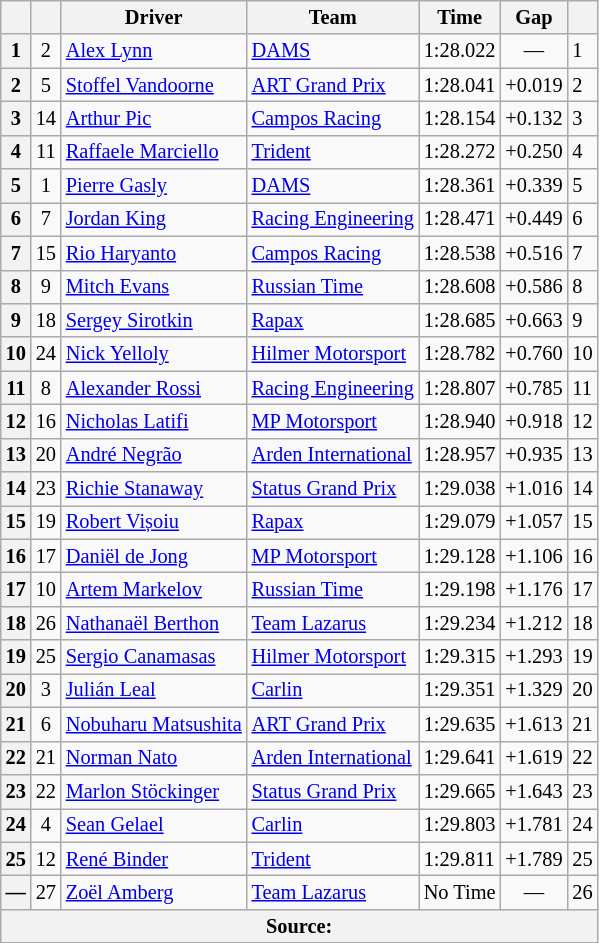<table class="wikitable" style="font-size:85%">
<tr>
<th></th>
<th></th>
<th>Driver</th>
<th>Team</th>
<th>Time</th>
<th>Gap</th>
<th></th>
</tr>
<tr>
<th>1</th>
<td align="center">2</td>
<td> <a href='#'>Alex Lynn</a></td>
<td><a href='#'>DAMS</a></td>
<td>1:28.022</td>
<td align="center">—</td>
<td>1</td>
</tr>
<tr>
<th>2</th>
<td align="center">5</td>
<td> <a href='#'>Stoffel Vandoorne</a></td>
<td><a href='#'>ART Grand Prix</a></td>
<td>1:28.041</td>
<td>+0.019</td>
<td>2</td>
</tr>
<tr>
<th>3</th>
<td align="center">14</td>
<td> <a href='#'>Arthur Pic</a></td>
<td><a href='#'>Campos Racing</a></td>
<td>1:28.154</td>
<td>+0.132</td>
<td>3</td>
</tr>
<tr>
<th>4</th>
<td align="center">11</td>
<td> <a href='#'>Raffaele Marciello</a></td>
<td><a href='#'>Trident</a></td>
<td>1:28.272</td>
<td>+0.250</td>
<td>4</td>
</tr>
<tr>
<th>5</th>
<td align="center">1</td>
<td> <a href='#'>Pierre Gasly</a></td>
<td><a href='#'>DAMS</a></td>
<td>1:28.361</td>
<td>+0.339</td>
<td>5</td>
</tr>
<tr>
<th>6</th>
<td align="center">7</td>
<td> <a href='#'>Jordan King</a></td>
<td><a href='#'>Racing Engineering</a></td>
<td>1:28.471</td>
<td>+0.449</td>
<td>6</td>
</tr>
<tr>
<th>7</th>
<td align="center">15</td>
<td> <a href='#'>Rio Haryanto</a></td>
<td><a href='#'>Campos Racing</a></td>
<td>1:28.538</td>
<td>+0.516</td>
<td>7</td>
</tr>
<tr>
<th>8</th>
<td align="center">9</td>
<td> <a href='#'>Mitch Evans</a></td>
<td><a href='#'>Russian Time</a></td>
<td>1:28.608</td>
<td>+0.586</td>
<td>8</td>
</tr>
<tr>
<th>9</th>
<td align="center">18</td>
<td> <a href='#'>Sergey Sirotkin</a></td>
<td><a href='#'>Rapax</a></td>
<td>1:28.685</td>
<td>+0.663</td>
<td>9</td>
</tr>
<tr>
<th>10</th>
<td align="center">24</td>
<td> <a href='#'>Nick Yelloly</a></td>
<td><a href='#'>Hilmer Motorsport</a></td>
<td>1:28.782</td>
<td>+0.760</td>
<td>10</td>
</tr>
<tr>
<th>11</th>
<td align="center">8</td>
<td> <a href='#'>Alexander Rossi</a></td>
<td><a href='#'>Racing Engineering</a></td>
<td>1:28.807</td>
<td>+0.785</td>
<td>11</td>
</tr>
<tr>
<th>12</th>
<td align="center">16</td>
<td> <a href='#'>Nicholas Latifi</a></td>
<td><a href='#'>MP Motorsport</a></td>
<td>1:28.940</td>
<td>+0.918</td>
<td>12</td>
</tr>
<tr>
<th>13</th>
<td align="center">20</td>
<td> <a href='#'>André Negrão</a></td>
<td><a href='#'>Arden International</a></td>
<td>1:28.957</td>
<td>+0.935</td>
<td>13</td>
</tr>
<tr>
<th>14</th>
<td align="center">23</td>
<td> <a href='#'>Richie Stanaway</a></td>
<td><a href='#'>Status Grand Prix</a></td>
<td>1:29.038</td>
<td>+1.016</td>
<td>14</td>
</tr>
<tr>
<th>15</th>
<td align="center">19</td>
<td> <a href='#'>Robert Vișoiu</a></td>
<td><a href='#'>Rapax</a></td>
<td>1:29.079</td>
<td>+1.057</td>
<td>15</td>
</tr>
<tr>
<th>16</th>
<td align="center">17</td>
<td> <a href='#'>Daniël de Jong</a></td>
<td><a href='#'>MP Motorsport</a></td>
<td>1:29.128</td>
<td>+1.106</td>
<td>16</td>
</tr>
<tr>
<th>17</th>
<td align="center">10</td>
<td> <a href='#'>Artem Markelov</a></td>
<td><a href='#'>Russian Time</a></td>
<td>1:29.198</td>
<td>+1.176</td>
<td>17</td>
</tr>
<tr>
<th>18</th>
<td align="center">26</td>
<td> <a href='#'>Nathanaël Berthon</a></td>
<td><a href='#'>Team Lazarus</a></td>
<td>1:29.234</td>
<td>+1.212</td>
<td>18</td>
</tr>
<tr>
<th>19</th>
<td align="center">25</td>
<td> <a href='#'>Sergio Canamasas</a></td>
<td><a href='#'>Hilmer Motorsport</a></td>
<td>1:29.315</td>
<td>+1.293</td>
<td>19</td>
</tr>
<tr>
<th>20</th>
<td align="center">3</td>
<td> <a href='#'>Julián Leal</a></td>
<td><a href='#'>Carlin</a></td>
<td>1:29.351</td>
<td>+1.329</td>
<td>20</td>
</tr>
<tr>
<th>21</th>
<td align="center">6</td>
<td> <a href='#'>Nobuharu Matsushita</a></td>
<td><a href='#'>ART Grand Prix</a></td>
<td>1:29.635</td>
<td>+1.613</td>
<td>21</td>
</tr>
<tr>
<th>22</th>
<td align="center">21</td>
<td> <a href='#'>Norman Nato</a></td>
<td><a href='#'>Arden International</a></td>
<td>1:29.641</td>
<td>+1.619</td>
<td>22</td>
</tr>
<tr>
<th>23</th>
<td align="center">22</td>
<td> <a href='#'>Marlon Stöckinger</a></td>
<td><a href='#'>Status Grand Prix</a></td>
<td>1:29.665</td>
<td>+1.643</td>
<td>23</td>
</tr>
<tr>
<th>24</th>
<td align="center">4</td>
<td> <a href='#'>Sean Gelael</a></td>
<td><a href='#'>Carlin</a></td>
<td>1:29.803</td>
<td>+1.781</td>
<td>24</td>
</tr>
<tr>
<th>25</th>
<td align="center">12</td>
<td> <a href='#'>René Binder</a></td>
<td><a href='#'>Trident</a></td>
<td>1:29.811</td>
<td>+1.789</td>
<td>25</td>
</tr>
<tr>
<th>—</th>
<td align="center">27</td>
<td> <a href='#'>Zoël Amberg</a></td>
<td><a href='#'>Team Lazarus</a></td>
<td>No Time</td>
<td align="center">—</td>
<td>26</td>
</tr>
<tr>
<th colspan="7">Source:</th>
</tr>
<tr>
</tr>
</table>
